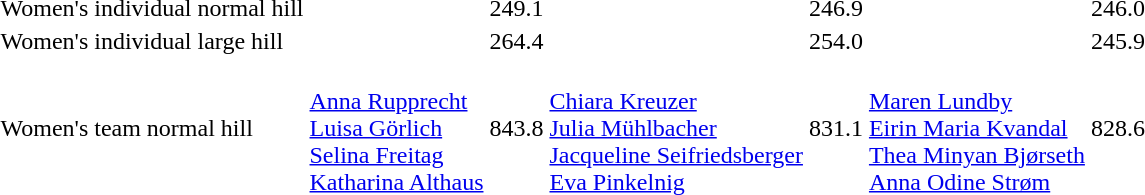<table>
<tr>
<td>Women's individual normal hill<br></td>
<td></td>
<td>249.1</td>
<td></td>
<td>246.9</td>
<td></td>
<td>246.0</td>
</tr>
<tr>
<td>Women's individual large hill<br></td>
<td></td>
<td>264.4</td>
<td></td>
<td>254.0</td>
<td></td>
<td>245.9</td>
</tr>
<tr>
<td>Women's team normal hill<br></td>
<td><br><a href='#'>Anna Rupprecht</a><br><a href='#'>Luisa Görlich</a><br><a href='#'>Selina Freitag</a><br><a href='#'>Katharina Althaus</a></td>
<td>843.8</td>
<td><br><a href='#'>Chiara Kreuzer</a><br><a href='#'>Julia Mühlbacher</a><br><a href='#'>Jacqueline Seifriedsberger</a><br><a href='#'>Eva Pinkelnig</a></td>
<td>831.1</td>
<td><br><a href='#'>Maren Lundby</a><br><a href='#'>Eirin Maria Kvandal</a><br><a href='#'>Thea Minyan Bjørseth</a><br><a href='#'>Anna Odine Strøm</a></td>
<td>828.6</td>
</tr>
</table>
